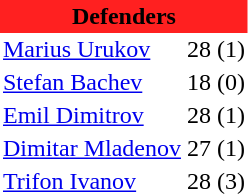<table class="toccolours" border="0" cellpadding="2" cellspacing="0" align="left" style="margin:0.5em;">
<tr>
<th colspan="4" align="center" bgcolor="#FF2020"><span>Defenders</span></th>
</tr>
<tr>
<td> <a href='#'>Marius Urukov</a></td>
<td>28</td>
<td>(1)</td>
</tr>
<tr>
<td> <a href='#'>Stefan Bachev</a></td>
<td>18</td>
<td>(0)</td>
</tr>
<tr>
<td> <a href='#'>Emil Dimitrov</a></td>
<td>28</td>
<td>(1)</td>
</tr>
<tr>
<td> <a href='#'>Dimitar Mladenov</a></td>
<td>27</td>
<td>(1)</td>
</tr>
<tr>
<td> <a href='#'>Trifon Ivanov</a></td>
<td>28</td>
<td>(3)</td>
</tr>
<tr>
</tr>
</table>
